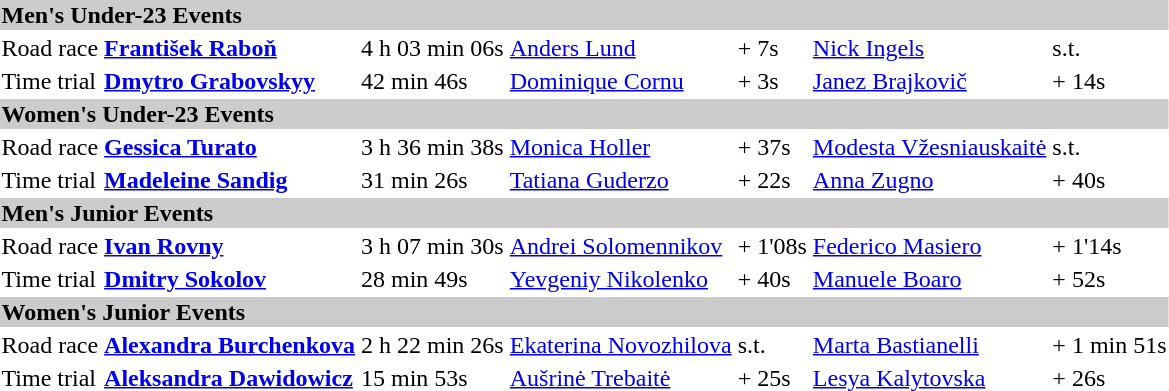<table>
<tr bgcolor="#cccccc">
<td colspan=7><strong>Men's Under-23 Events</strong></td>
</tr>
<tr>
<td>Road race<br></td>
<td><strong><a href='#'>František Raboň</a></strong><br><small></small></td>
<td>4 h 03 min 06s</td>
<td><a href='#'>Anders Lund</a><br><small></small></td>
<td>+ 7s</td>
<td><a href='#'>Nick Ingels</a><br><small></small></td>
<td>s.t.</td>
</tr>
<tr>
<td>Time trial<br></td>
<td><strong><a href='#'>Dmytro Grabovskyy</a></strong><br><small></small></td>
<td>42 min 46s</td>
<td><a href='#'>Dominique Cornu</a><br><small></small></td>
<td>+ 3s</td>
<td><a href='#'>Janez Brajkovič</a><br><small></small></td>
<td>+ 14s</td>
</tr>
<tr bgcolor="#cccccc">
<td colspan=7><strong>Women's Under-23 Events</strong></td>
</tr>
<tr>
<td>Road race<br></td>
<td><strong><a href='#'>Gessica Turato</a></strong><br><small></small></td>
<td>3 h 36 min 38s</td>
<td><a href='#'>Monica Holler</a><br><small></small></td>
<td>+ 37s</td>
<td><a href='#'>Modesta Vžesniauskaitė</a><br><small></small></td>
<td>s.t.</td>
</tr>
<tr>
<td>Time trial<br></td>
<td><strong><a href='#'>Madeleine Sandig</a></strong><br><small></small></td>
<td>31 min 26s</td>
<td><a href='#'>Tatiana Guderzo</a><br><small></small></td>
<td>+ 22s</td>
<td><a href='#'>Anna Zugno</a><br><small></small></td>
<td>+ 40s</td>
</tr>
<tr bgcolor="#cccccc">
<td colspan=7><strong>Men's Junior Events</strong></td>
</tr>
<tr>
<td>Road race<br></td>
<td><strong><a href='#'>Ivan Rovny</a></strong><br><small></small></td>
<td>3 h 07 min 30s</td>
<td><a href='#'>Andrei Solomennikov</a><br><small></small></td>
<td>+ 1'08s</td>
<td><a href='#'>Federico Masiero</a><br><small></small></td>
<td>+ 1'14s</td>
</tr>
<tr>
<td>Time trial<br></td>
<td><strong><a href='#'>Dmitry Sokolov</a></strong><br><small></small></td>
<td>28 min 49s</td>
<td><a href='#'>Yevgeniy Nikolenko</a><br><small></small></td>
<td>+ 40s</td>
<td><a href='#'>Manuele Boaro</a><br><small></small></td>
<td>+ 52s</td>
</tr>
<tr bgcolor="#cccccc">
<td colspan=7><strong>Women's Junior Events</strong></td>
</tr>
<tr>
<td>Road race<br></td>
<td><strong><a href='#'>Alexandra Burchenkova</a></strong><br><small></small></td>
<td>2 h 22 min 26s</td>
<td><a href='#'>Ekaterina Novozhilova</a><br><small></small></td>
<td>s.t.</td>
<td><a href='#'>Marta Bastianelli</a><br><small></small></td>
<td>+ 1 min 51s</td>
</tr>
<tr>
<td>Time trial<br></td>
<td><strong><a href='#'>Aleksandra Dawidowicz</a></strong><br><small></small></td>
<td>15 min 53s</td>
<td><a href='#'>Aušrinė Trebaitė</a><br><small></small></td>
<td>+ 25s</td>
<td><a href='#'>Lesya Kalytovska</a><br><small></small></td>
<td>+ 26s</td>
</tr>
</table>
